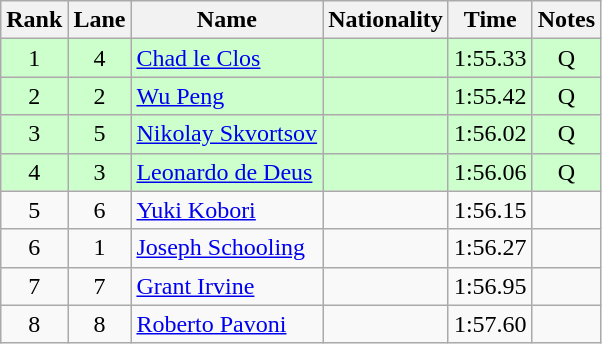<table class="wikitable sortable" style="text-align:center">
<tr>
<th>Rank</th>
<th>Lane</th>
<th>Name</th>
<th>Nationality</th>
<th>Time</th>
<th>Notes</th>
</tr>
<tr bgcolor=ccffcc>
<td>1</td>
<td>4</td>
<td align=left><a href='#'>Chad le Clos</a></td>
<td align=left></td>
<td>1:55.33</td>
<td>Q</td>
</tr>
<tr bgcolor=ccffcc>
<td>2</td>
<td>2</td>
<td align=left><a href='#'>Wu Peng</a></td>
<td align=left></td>
<td>1:55.42</td>
<td>Q</td>
</tr>
<tr bgcolor=ccffcc>
<td>3</td>
<td>5</td>
<td align=left><a href='#'>Nikolay Skvortsov</a></td>
<td align=left></td>
<td>1:56.02</td>
<td>Q</td>
</tr>
<tr bgcolor=ccffcc>
<td>4</td>
<td>3</td>
<td align=left><a href='#'>Leonardo de Deus</a></td>
<td align=left></td>
<td>1:56.06</td>
<td>Q</td>
</tr>
<tr>
<td>5</td>
<td>6</td>
<td align=left><a href='#'>Yuki Kobori</a></td>
<td align=left></td>
<td>1:56.15</td>
<td></td>
</tr>
<tr>
<td>6</td>
<td>1</td>
<td align=left><a href='#'>Joseph Schooling</a></td>
<td align=left></td>
<td>1:56.27</td>
<td></td>
</tr>
<tr>
<td>7</td>
<td>7</td>
<td align=left><a href='#'>Grant Irvine</a></td>
<td align=left></td>
<td>1:56.95</td>
<td></td>
</tr>
<tr>
<td>8</td>
<td>8</td>
<td align=left><a href='#'>Roberto Pavoni</a></td>
<td align=left></td>
<td>1:57.60</td>
<td></td>
</tr>
</table>
